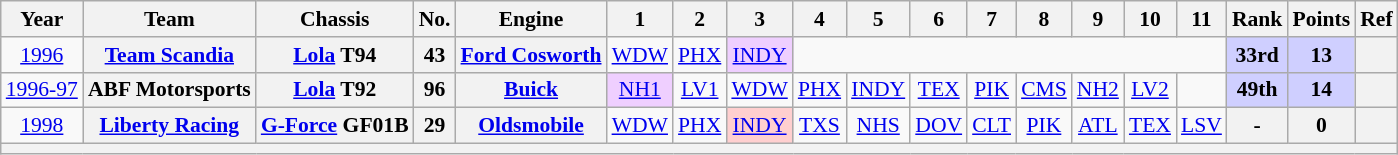<table class="wikitable" style="text-align:center; font-size:90%">
<tr>
<th>Year</th>
<th>Team</th>
<th>Chassis</th>
<th>No.</th>
<th>Engine</th>
<th>1</th>
<th>2</th>
<th>3</th>
<th>4</th>
<th>5</th>
<th>6</th>
<th>7</th>
<th>8</th>
<th>9</th>
<th>10</th>
<th>11</th>
<th>Rank</th>
<th>Points</th>
<th>Ref</th>
</tr>
<tr>
<td rowspan=1><a href='#'>1996</a></td>
<th rowspan=1><a href='#'>Team Scandia</a></th>
<th><a href='#'>Lola</a> T94</th>
<th>43</th>
<th rowspan=1><a href='#'>Ford Cosworth</a></th>
<td><a href='#'>WDW</a><br></td>
<td><a href='#'>PHX</a></td>
<td style="background:#EFCFFF;"><a href='#'>INDY</a><br></td>
<td colspan=8></td>
<th style="background:#CFCFFF;">33rd</th>
<th style="background:#CFCFFF;">13</th>
<th></th>
</tr>
<tr>
<td rowspan=1><a href='#'>1996-97</a></td>
<th rowspan=1>ABF Motorsports</th>
<th><a href='#'>Lola</a> T92</th>
<th>96</th>
<th rowspan=1><a href='#'>Buick</a></th>
<td style="background:#EFCFFF;"><a href='#'>NH1</a><br></td>
<td><a href='#'>LV1</a></td>
<td><a href='#'>WDW</a><br></td>
<td><a href='#'>PHX</a><br></td>
<td><a href='#'>INDY</a><br></td>
<td><a href='#'>TEX</a><br></td>
<td><a href='#'>PIK</a><br></td>
<td><a href='#'>CMS</a><br></td>
<td><a href='#'>NH2</a><br></td>
<td><a href='#'>LV2</a><br></td>
<td colspan=1></td>
<th style="background:#CFCFFF;">49th</th>
<th style="background:#CFCFFF;">14</th>
<th></th>
</tr>
<tr>
<td rowspan=1><a href='#'>1998</a></td>
<th rowspan=1><a href='#'>Liberty Racing</a></th>
<th><a href='#'>G-Force</a> GF01B</th>
<th>29</th>
<th rowspan=1><a href='#'>Oldsmobile</a></th>
<td><a href='#'>WDW</a><br></td>
<td><a href='#'>PHX</a></td>
<td style="background:#FFCFCF;"><a href='#'>INDY</a><br></td>
<td><a href='#'>TXS</a></td>
<td><a href='#'>NHS</a></td>
<td><a href='#'>DOV</a></td>
<td><a href='#'>CLT</a></td>
<td><a href='#'>PIK</a></td>
<td><a href='#'>ATL</a></td>
<td><a href='#'>TEX</a></td>
<td><a href='#'>LSV</a></td>
<th>-</th>
<th>0</th>
<th></th>
</tr>
<tr>
<th colspan="19"></th>
</tr>
</table>
